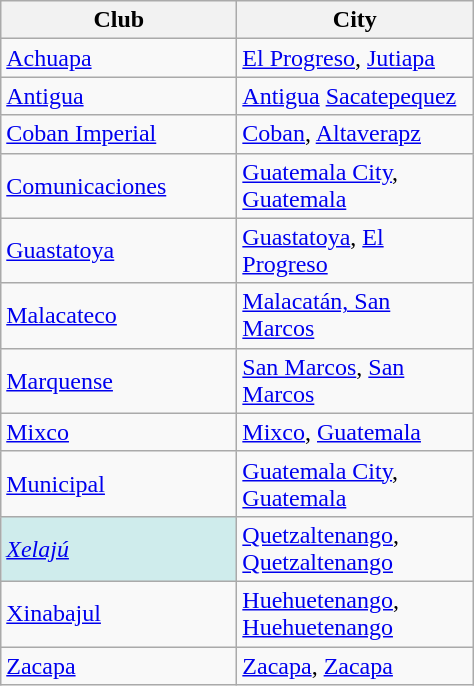<table class="wikitable">
<tr>
<th width="150px">Club</th>
<th width="150px">City</th>
</tr>
<tr>
<td><a href='#'>Achuapa</a></td>
<td><a href='#'>El Progreso</a>, <a href='#'>Jutiapa</a></td>
</tr>
<tr>
<td><a href='#'>Antigua</a></td>
<td><a href='#'>Antigua</a> <a href='#'>Sacatepequez</a></td>
</tr>
<tr>
<td><a href='#'>Coban Imperial</a></td>
<td><a href='#'>Coban</a>, <a href='#'>Altaverapz</a></td>
</tr>
<tr>
<td><a href='#'>Comunicaciones</a></td>
<td><a href='#'>Guatemala City</a>, <a href='#'>Guatemala</a></td>
</tr>
<tr>
<td><a href='#'>Guastatoya</a></td>
<td><a href='#'>Guastatoya</a>, <a href='#'>El Progreso</a></td>
</tr>
<tr>
<td><a href='#'>Malacateco</a></td>
<td><a href='#'>Malacatán, San Marcos</a></td>
</tr>
<tr>
<td><a href='#'>Marquense</a></td>
<td><a href='#'>San Marcos</a>, <a href='#'>San Marcos</a></td>
</tr>
<tr>
<td><a href='#'>Mixco</a></td>
<td><a href='#'>Mixco</a>, <a href='#'>Guatemala</a></td>
</tr>
<tr>
<td><a href='#'>Municipal</a></td>
<td><a href='#'>Guatemala City</a>, <a href='#'>Guatemala</a></td>
</tr>
<tr>
<td style="background:#CFECEC"><em><a href='#'>Xelajú</a></em></td>
<td><a href='#'>Quetzaltenango</a>, <a href='#'>Quetzaltenango</a></td>
</tr>
<tr>
<td><a href='#'>Xinabajul</a></td>
<td><a href='#'>Huehuetenango</a>, <a href='#'>Huehuetenango</a></td>
</tr>
<tr>
<td><a href='#'>Zacapa</a></td>
<td><a href='#'>Zacapa</a>, <a href='#'>Zacapa</a></td>
</tr>
</table>
